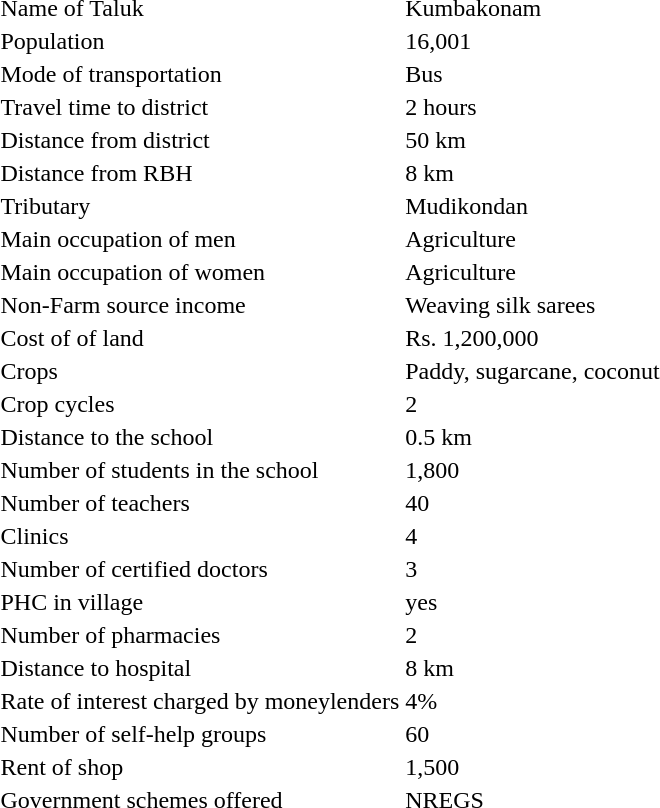<table>
<tr>
<td>Name of Taluk</td>
<td>Kumbakonam</td>
</tr>
<tr>
<td>Population</td>
<td>16,001</td>
</tr>
<tr>
<td>Mode of transportation</td>
<td>Bus</td>
</tr>
<tr>
<td>Travel time to district</td>
<td>2 hours</td>
</tr>
<tr>
<td>Distance from district</td>
<td>50 km</td>
</tr>
<tr>
<td>Distance from RBH</td>
<td>8 km</td>
</tr>
<tr>
<td>Tributary</td>
<td>Mudikondan</td>
</tr>
<tr>
<td>Main occupation of men</td>
<td>Agriculture</td>
</tr>
<tr>
<td>Main occupation of women</td>
<td>Agriculture</td>
</tr>
<tr>
<td>Non-Farm source income</td>
<td>Weaving silk sarees</td>
</tr>
<tr>
<td>Cost of  of land</td>
<td>Rs. 1,200,000</td>
</tr>
<tr>
<td>Crops</td>
<td>Paddy, sugarcane, coconut</td>
</tr>
<tr>
<td>Crop cycles</td>
<td>2</td>
</tr>
<tr>
<td>Distance to the school</td>
<td>0.5 km</td>
</tr>
<tr>
<td>Number of students in the school</td>
<td>1,800</td>
</tr>
<tr>
<td>Number of teachers</td>
<td>40</td>
</tr>
<tr>
<td>Clinics</td>
<td>4</td>
</tr>
<tr>
<td>Number of certified doctors</td>
<td>3</td>
</tr>
<tr>
<td>PHC in village</td>
<td>yes</td>
</tr>
<tr>
<td>Number of pharmacies</td>
<td>2</td>
</tr>
<tr>
<td>Distance to hospital</td>
<td>8 km</td>
</tr>
<tr>
<td>Rate of interest charged by moneylenders</td>
<td>4%</td>
</tr>
<tr>
<td>Number of self-help groups</td>
<td>60</td>
</tr>
<tr>
<td>Rent of  shop</td>
<td>1,500</td>
</tr>
<tr>
<td>Government schemes offered</td>
<td>NREGS</td>
</tr>
<tr>
</tr>
</table>
